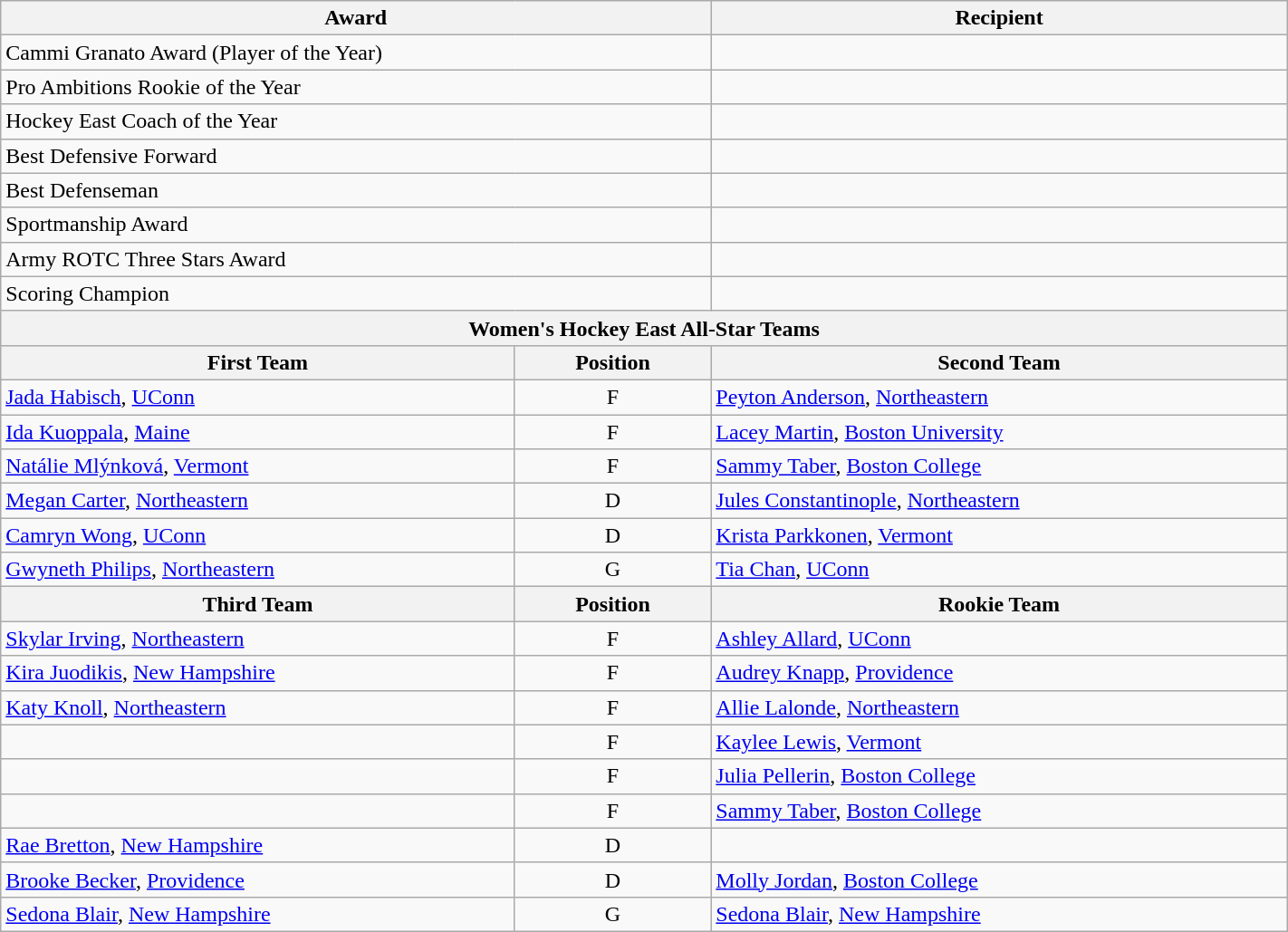<table class="wikitable" width=75%>
<tr>
<th colspan=2>Award</th>
<th>Recipient</th>
</tr>
<tr>
<td colspan=2>Cammi Granato Award (Player of the Year)</td>
<td></td>
</tr>
<tr>
<td colspan=2>Pro Ambitions Rookie of the Year</td>
<td></td>
</tr>
<tr>
<td colspan=2>Hockey East Coach of the Year</td>
<td></td>
</tr>
<tr>
<td colspan=2>Best Defensive Forward</td>
<td></td>
</tr>
<tr>
<td colspan=2>Best Defenseman</td>
<td></td>
</tr>
<tr>
<td colspan=2>Sportmanship Award</td>
<td></td>
</tr>
<tr>
<td colspan=2>Army ROTC Three Stars Award</td>
<td></td>
</tr>
<tr>
<td colspan=2>Scoring Champion</td>
<td><br></td>
</tr>
<tr>
<th colspan=3>Women's Hockey East All-Star Teams</th>
</tr>
<tr>
<th>First Team</th>
<th>  Position  </th>
<th>Second Team</th>
</tr>
<tr>
<td><a href='#'>Jada Habisch</a>, <a href='#'>UConn</a></td>
<td align=center>F</td>
<td><a href='#'>Peyton Anderson</a>, <a href='#'>Northeastern</a></td>
</tr>
<tr>
<td><a href='#'>Ida Kuoppala</a>, <a href='#'>Maine</a></td>
<td align=center>F</td>
<td><a href='#'>Lacey Martin</a>, <a href='#'>Boston University</a></td>
</tr>
<tr>
<td><a href='#'>Natálie Mlýnková</a>, <a href='#'>Vermont</a></td>
<td align=center>F</td>
<td><a href='#'>Sammy Taber</a>, <a href='#'>Boston College</a></td>
</tr>
<tr>
<td><a href='#'>Megan Carter</a>, <a href='#'>Northeastern</a></td>
<td align=center>D</td>
<td><a href='#'>Jules Constantinople</a>, <a href='#'>Northeastern</a></td>
</tr>
<tr>
<td><a href='#'>Camryn Wong</a>, <a href='#'>UConn</a></td>
<td align=center>D</td>
<td><a href='#'>Krista Parkkonen</a>, <a href='#'>Vermont</a></td>
</tr>
<tr>
<td><a href='#'>Gwyneth Philips</a>, <a href='#'>Northeastern</a></td>
<td align=center>G</td>
<td><a href='#'>Tia Chan</a>, <a href='#'>UConn</a></td>
</tr>
<tr>
<th>Third Team</th>
<th>  Position  </th>
<th>Rookie Team</th>
</tr>
<tr>
<td><a href='#'>Skylar Irving</a>, <a href='#'>Northeastern</a></td>
<td align=center>F</td>
<td><a href='#'>Ashley Allard</a>, <a href='#'>UConn</a></td>
</tr>
<tr>
<td><a href='#'>Kira Juodikis</a>, <a href='#'>New Hampshire</a></td>
<td align=center>F</td>
<td><a href='#'>Audrey Knapp</a>, <a href='#'>Providence</a></td>
</tr>
<tr>
<td><a href='#'>Katy Knoll</a>, <a href='#'>Northeastern</a></td>
<td align=center>F</td>
<td><a href='#'>Allie Lalonde</a>, <a href='#'>Northeastern</a></td>
</tr>
<tr>
<td></td>
<td align=center>F</td>
<td><a href='#'>Kaylee Lewis</a>, <a href='#'>Vermont</a></td>
</tr>
<tr>
<td></td>
<td align=center>F</td>
<td><a href='#'>Julia Pellerin</a>, <a href='#'>Boston College</a></td>
</tr>
<tr>
<td></td>
<td align=center>F</td>
<td><a href='#'>Sammy Taber</a>, <a href='#'>Boston College</a></td>
</tr>
<tr>
<td><a href='#'>Rae Bretton</a>, <a href='#'>New Hampshire</a></td>
<td align=center>D</td>
<td></td>
</tr>
<tr>
<td><a href='#'>Brooke Becker</a>, <a href='#'>Providence</a></td>
<td align=center>D</td>
<td><a href='#'>Molly Jordan</a>, <a href='#'>Boston College</a></td>
</tr>
<tr>
<td><a href='#'>Sedona Blair</a>, <a href='#'>New Hampshire</a></td>
<td align=center>G</td>
<td><a href='#'>Sedona Blair</a>, <a href='#'>New Hampshire</a></td>
</tr>
</table>
